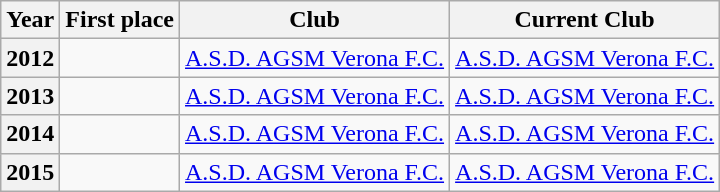<table class="wikitable plainrowheaders sortable">
<tr>
<th scope=col>Year</th>
<th scope=col>First place</th>
<th scope=col>Club</th>
<th scope=col>Current Club</th>
</tr>
<tr>
<th scope=row style=text-align:center>2012</th>
<td></td>
<td> <a href='#'>A.S.D. AGSM Verona F.C.</a></td>
<td> <a href='#'>A.S.D. AGSM Verona F.C.</a></td>
</tr>
<tr>
<th scope=row style=text-align:center>2013</th>
<td></td>
<td> <a href='#'>A.S.D. AGSM Verona F.C.</a></td>
<td> <a href='#'>A.S.D. AGSM Verona F.C.</a></td>
</tr>
<tr>
<th scope=row style=text-align:center>2014</th>
<td></td>
<td> <a href='#'>A.S.D. AGSM Verona F.C.</a></td>
<td> <a href='#'>A.S.D. AGSM Verona F.C.</a></td>
</tr>
<tr>
<th scope=row style=text-align:center>2015</th>
<td></td>
<td> <a href='#'>A.S.D. AGSM Verona F.C.</a></td>
<td> <a href='#'>A.S.D. AGSM Verona F.C.</a></td>
</tr>
</table>
